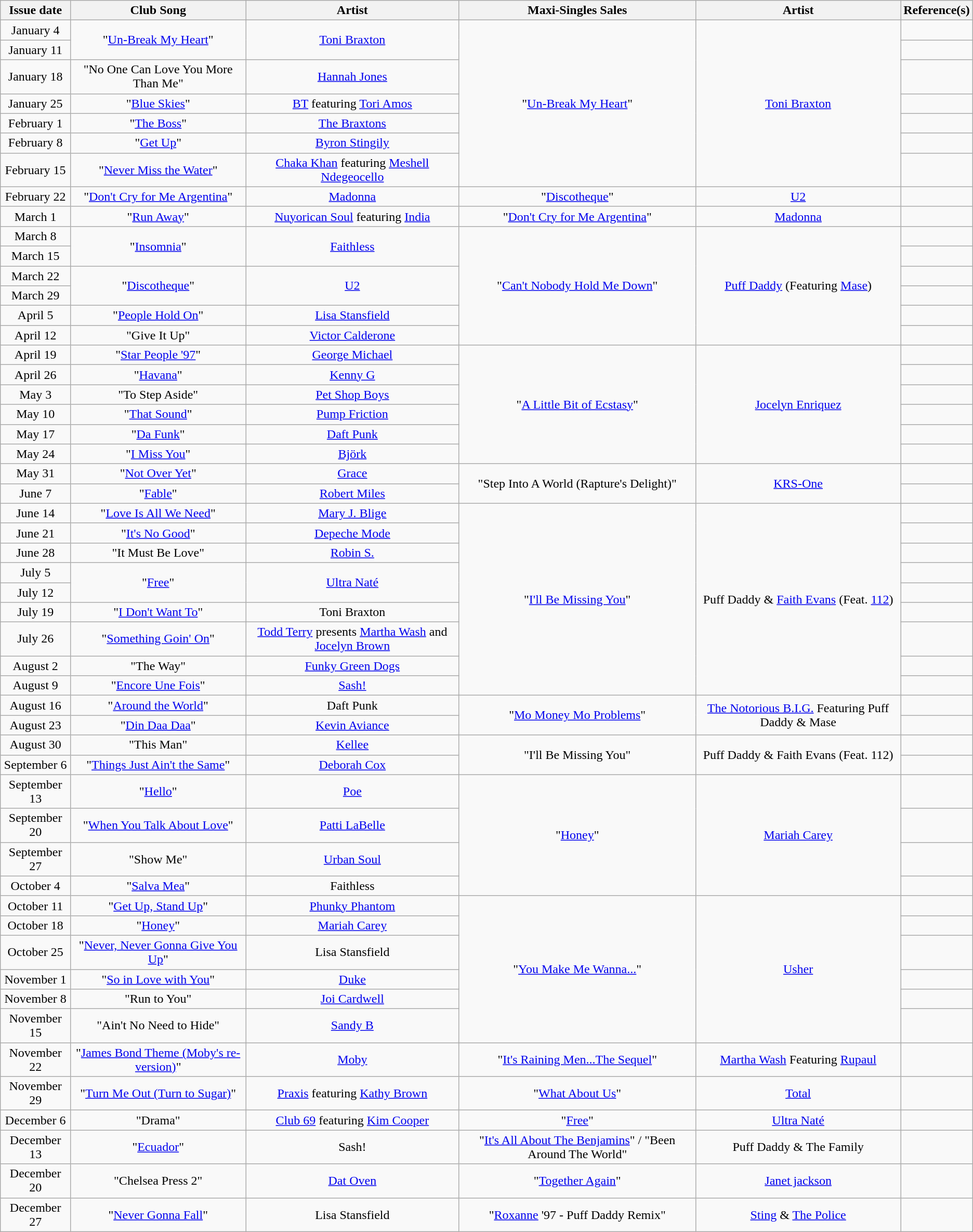<table class="wikitable" style="text-align: center;">
<tr>
<th>Issue date</th>
<th>Club Song</th>
<th>Artist</th>
<th>Maxi-Singles Sales</th>
<th>Artist</th>
<th>Reference(s)</th>
</tr>
<tr>
<td>January 4</td>
<td rowspan="2">"<a href='#'>Un-Break My Heart</a>"</td>
<td rowspan="2"><a href='#'>Toni Braxton</a></td>
<td rowspan="7">"<a href='#'>Un-Break My Heart</a>"</td>
<td rowspan="7"><a href='#'>Toni Braxton</a></td>
<td></td>
</tr>
<tr>
<td>January 11</td>
<td></td>
</tr>
<tr>
<td>January 18</td>
<td>"No One Can Love You More Than Me"</td>
<td><a href='#'>Hannah Jones</a></td>
<td></td>
</tr>
<tr>
<td>January 25</td>
<td>"<a href='#'>Blue Skies</a>"</td>
<td><a href='#'>BT</a> featuring <a href='#'>Tori Amos</a></td>
<td></td>
</tr>
<tr>
<td>February 1</td>
<td>"<a href='#'>The Boss</a>"</td>
<td><a href='#'>The Braxtons</a></td>
<td></td>
</tr>
<tr>
<td>February 8</td>
<td>"<a href='#'>Get Up</a>"</td>
<td><a href='#'>Byron Stingily</a></td>
<td></td>
</tr>
<tr>
<td>February 15</td>
<td>"<a href='#'>Never Miss the Water</a>"</td>
<td><a href='#'>Chaka Khan</a> featuring <a href='#'>Meshell Ndegeocello</a></td>
<td></td>
</tr>
<tr>
<td>February 22</td>
<td>"<a href='#'>Don't Cry for Me Argentina</a>"</td>
<td><a href='#'>Madonna</a></td>
<td>"<a href='#'>Discotheque</a>"</td>
<td><a href='#'>U2</a></td>
<td></td>
</tr>
<tr>
<td>March 1</td>
<td>"<a href='#'>Run Away</a>"</td>
<td><a href='#'>Nuyorican Soul</a> featuring <a href='#'>India</a></td>
<td>"<a href='#'>Don't Cry for Me Argentina</a>"</td>
<td><a href='#'>Madonna</a></td>
<td></td>
</tr>
<tr>
<td>March 8</td>
<td rowspan="2">"<a href='#'>Insomnia</a>"</td>
<td rowspan="2"><a href='#'>Faithless</a></td>
<td rowspan="6">"<a href='#'>Can't Nobody Hold Me Down</a>"</td>
<td rowspan="6"><a href='#'>Puff Daddy</a> (Featuring <a href='#'>Mase</a>)</td>
<td></td>
</tr>
<tr>
<td>March 15</td>
<td></td>
</tr>
<tr>
<td>March 22</td>
<td rowspan="2">"<a href='#'>Discotheque</a>"</td>
<td rowspan="2"><a href='#'>U2</a></td>
<td></td>
</tr>
<tr>
<td>March 29</td>
<td></td>
</tr>
<tr>
<td>April 5</td>
<td>"<a href='#'>People Hold On</a>"</td>
<td><a href='#'>Lisa Stansfield</a></td>
<td></td>
</tr>
<tr>
<td>April 12</td>
<td>"Give It Up"</td>
<td><a href='#'>Victor Calderone</a></td>
<td></td>
</tr>
<tr>
<td>April 19</td>
<td>"<a href='#'>Star People '97</a>"</td>
<td><a href='#'>George Michael</a></td>
<td rowspan="6">"<a href='#'>A Little Bit of Ecstasy</a>"</td>
<td rowspan="6"><a href='#'>Jocelyn Enriquez</a></td>
<td></td>
</tr>
<tr>
<td>April 26</td>
<td>"<a href='#'>Havana</a>"</td>
<td><a href='#'>Kenny G</a></td>
<td></td>
</tr>
<tr>
<td>May 3</td>
<td>"To Step Aside"</td>
<td><a href='#'>Pet Shop Boys</a></td>
<td></td>
</tr>
<tr>
<td>May 10</td>
<td>"<a href='#'>That Sound</a>"</td>
<td><a href='#'>Pump Friction</a></td>
<td></td>
</tr>
<tr>
<td>May 17</td>
<td>"<a href='#'>Da Funk</a>"</td>
<td><a href='#'>Daft Punk</a></td>
<td></td>
</tr>
<tr>
<td>May 24</td>
<td>"<a href='#'>I Miss You</a>"</td>
<td><a href='#'>Björk</a></td>
<td></td>
</tr>
<tr>
<td>May 31</td>
<td>"<a href='#'>Not Over Yet</a>"</td>
<td><a href='#'>Grace</a></td>
<td rowspan="2">"Step Into A World (Rapture's Delight)"</td>
<td rowspan="2"><a href='#'>KRS-One</a></td>
<td></td>
</tr>
<tr>
<td>June 7</td>
<td>"<a href='#'>Fable</a>"</td>
<td><a href='#'>Robert Miles</a></td>
<td></td>
</tr>
<tr>
<td>June 14</td>
<td>"<a href='#'>Love Is All We Need</a>"</td>
<td><a href='#'>Mary J. Blige</a></td>
<td rowspan="9">"<a href='#'>I'll Be Missing You</a>"</td>
<td rowspan="9">Puff Daddy & <a href='#'>Faith Evans</a> (Feat. <a href='#'>112</a>)</td>
<td></td>
</tr>
<tr>
<td>June 21</td>
<td>"<a href='#'>It's No Good</a>"</td>
<td><a href='#'>Depeche Mode</a></td>
<td></td>
</tr>
<tr>
<td>June 28</td>
<td>"It Must Be Love"</td>
<td><a href='#'>Robin S.</a></td>
<td></td>
</tr>
<tr>
<td>July 5</td>
<td rowspan="2">"<a href='#'>Free</a>"</td>
<td rowspan="2"><a href='#'>Ultra Naté</a></td>
<td></td>
</tr>
<tr>
<td>July 12</td>
<td></td>
</tr>
<tr>
<td>July 19</td>
<td>"<a href='#'>I Don't Want To</a>"</td>
<td>Toni Braxton</td>
<td></td>
</tr>
<tr>
<td>July 26</td>
<td>"<a href='#'>Something Goin' On</a>"</td>
<td><a href='#'>Todd Terry</a> presents <a href='#'>Martha Wash</a> and <a href='#'>Jocelyn Brown</a></td>
<td></td>
</tr>
<tr>
<td>August 2</td>
<td>"The Way"</td>
<td><a href='#'>Funky Green Dogs</a></td>
<td></td>
</tr>
<tr>
<td>August 9</td>
<td>"<a href='#'>Encore Une Fois</a>"</td>
<td><a href='#'>Sash!</a></td>
<td></td>
</tr>
<tr>
<td>August 16</td>
<td>"<a href='#'>Around the World</a>"</td>
<td>Daft Punk</td>
<td rowspan="2">"<a href='#'>Mo Money Mo Problems</a>"</td>
<td rowspan="2"><a href='#'>The Notorious B.I.G.</a> Featuring Puff Daddy & Mase</td>
<td></td>
</tr>
<tr>
<td>August 23</td>
<td>"<a href='#'>Din Daa Daa</a>"</td>
<td><a href='#'>Kevin Aviance</a></td>
<td></td>
</tr>
<tr>
<td>August 30</td>
<td>"This Man"</td>
<td><a href='#'>Kellee</a></td>
<td rowspan="2">"I'll Be Missing You"</td>
<td rowspan="2">Puff Daddy & Faith Evans (Feat. 112)</td>
<td></td>
</tr>
<tr>
<td>September 6</td>
<td>"<a href='#'>Things Just Ain't the Same</a>"</td>
<td><a href='#'>Deborah Cox</a></td>
<td></td>
</tr>
<tr>
<td>September 13</td>
<td>"<a href='#'>Hello</a>"</td>
<td><a href='#'>Poe</a></td>
<td rowspan="4">"<a href='#'>Honey</a>"</td>
<td rowspan="4"><a href='#'>Mariah Carey</a></td>
<td></td>
</tr>
<tr>
<td>September 20</td>
<td>"<a href='#'>When You Talk About Love</a>"</td>
<td><a href='#'>Patti LaBelle</a></td>
<td></td>
</tr>
<tr>
<td>September 27</td>
<td>"Show Me"</td>
<td><a href='#'>Urban Soul</a></td>
<td></td>
</tr>
<tr>
<td>October 4</td>
<td>"<a href='#'>Salva Mea</a>"</td>
<td>Faithless</td>
<td></td>
</tr>
<tr>
<td>October 11</td>
<td>"<a href='#'>Get Up, Stand Up</a>"</td>
<td><a href='#'>Phunky Phantom</a></td>
<td rowspan="6">"<a href='#'>You Make Me Wanna...</a>"</td>
<td rowspan="6"><a href='#'>Usher</a></td>
<td></td>
</tr>
<tr>
<td>October 18</td>
<td>"<a href='#'>Honey</a>"</td>
<td><a href='#'>Mariah Carey</a></td>
<td></td>
</tr>
<tr>
<td>October 25</td>
<td>"<a href='#'>Never, Never Gonna Give You Up</a>"</td>
<td>Lisa Stansfield</td>
<td></td>
</tr>
<tr>
<td>November 1</td>
<td>"<a href='#'>So in Love with You</a>"</td>
<td><a href='#'>Duke</a></td>
<td></td>
</tr>
<tr>
<td>November 8</td>
<td>"Run to You"</td>
<td><a href='#'>Joi Cardwell</a></td>
<td></td>
</tr>
<tr>
<td>November 15</td>
<td>"Ain't No Need to Hide"</td>
<td><a href='#'>Sandy B</a></td>
<td></td>
</tr>
<tr>
<td>November 22</td>
<td>"<a href='#'>James Bond Theme (Moby's re-version)</a>"</td>
<td><a href='#'>Moby</a></td>
<td>"<a href='#'>It's Raining Men...The Sequel</a>"</td>
<td><a href='#'>Martha Wash</a> Featuring <a href='#'>Rupaul</a></td>
<td></td>
</tr>
<tr>
<td>November 29</td>
<td>"<a href='#'>Turn Me Out (Turn to Sugar)</a>"</td>
<td><a href='#'>Praxis</a> featuring <a href='#'>Kathy Brown</a></td>
<td>"<a href='#'>What About Us</a>"</td>
<td><a href='#'>Total</a></td>
<td></td>
</tr>
<tr>
<td>December 6</td>
<td>"Drama"</td>
<td><a href='#'>Club 69</a> featuring <a href='#'>Kim Cooper</a></td>
<td>"<a href='#'>Free</a>"</td>
<td><a href='#'>Ultra Naté</a></td>
<td></td>
</tr>
<tr>
<td>December 13</td>
<td>"<a href='#'>Ecuador</a>"</td>
<td>Sash!</td>
<td>"<a href='#'>It's All About The Benjamins</a>" / "Been Around The World"</td>
<td>Puff Daddy & The Family</td>
<td></td>
</tr>
<tr>
<td>December 20</td>
<td>"Chelsea Press 2"</td>
<td><a href='#'>Dat Oven</a></td>
<td>"<a href='#'>Together Again</a>"</td>
<td><a href='#'>Janet jackson</a></td>
<td></td>
</tr>
<tr>
<td>December 27</td>
<td>"<a href='#'>Never Gonna Fall</a>"</td>
<td>Lisa Stansfield</td>
<td>"<a href='#'>Roxanne</a> '97 - Puff Daddy Remix"</td>
<td><a href='#'>Sting</a> & <a href='#'>The Police</a></td>
<td></td>
</tr>
</table>
